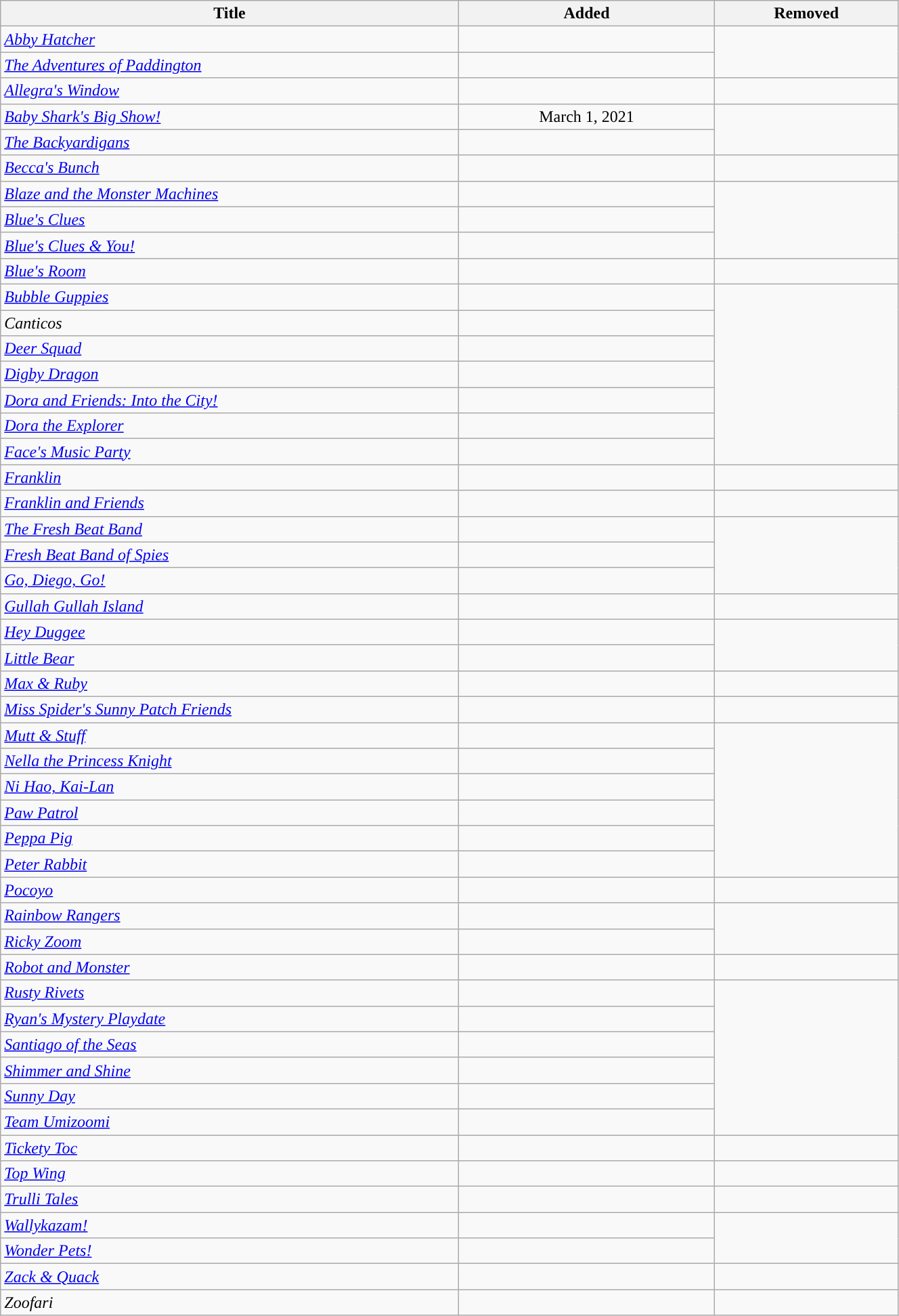<table class="wikitable sortable" style="width:70%; text-align:center;">
<tr>
<th style="width:25%;" scope="col">Title</th>
<th style="width:14%;" scope="col">Added</th>
<th scope="col" style="width:10%;">Removed</th>
</tr>
<tr>
<td style="text-align:left; " scope="row"><em><a href='#'>Abby Hatcher</a></em></td>
<td></td>
<td rowspan="2"></td>
</tr>
<tr>
<td style="text-align:left; " scope="row"><em><a href='#'>The Adventures of Paddington</a></em></td>
<td></td>
</tr>
<tr>
<td style="text-align:left; " scope="row"><em><a href='#'>Allegra's Window</a></em></td>
<td></td>
<td></td>
</tr>
<tr>
<td style="text-align:left; " scope="row"><em><a href='#'>Baby Shark's Big Show!</a></em></td>
<td>March 1, 2021</td>
<td rowspan="2"></td>
</tr>
<tr>
<td style="text-align:left; " scope="row"><em><a href='#'>The Backyardigans</a></em></td>
<td></td>
</tr>
<tr>
<td style="text-align:left; " scope="row"><em><a href='#'>Becca's Bunch</a></em></td>
<td></td>
<td></td>
</tr>
<tr>
<td style="text-align:left; " scope="row"><em><a href='#'>Blaze and the Monster Machines</a></em></td>
<td></td>
<td rowspan="3"></td>
</tr>
<tr>
<td style="text-align:left; " scope="row"><em><a href='#'>Blue's Clues</a></em></td>
<td></td>
</tr>
<tr>
<td style="text-align:left; " scope="row"><em><a href='#'>Blue's Clues & You!</a></em></td>
<td></td>
</tr>
<tr>
<td style="text-align:left; " scope="row"><em><a href='#'>Blue's Room</a></em></td>
<td></td>
<td></td>
</tr>
<tr>
<td style="text-align:left; " scope="row"><em><a href='#'>Bubble Guppies</a></em></td>
<td></td>
<td rowspan="7"></td>
</tr>
<tr>
<td style="text-align:left; " scope="row"><em>Canticos</em></td>
<td></td>
</tr>
<tr>
<td style="text-align:left; " scope="row"><em><a href='#'>Deer Squad</a></em></td>
<td></td>
</tr>
<tr>
<td style="text-align:left; " scope="row"><em><a href='#'>Digby Dragon</a></em></td>
<td></td>
</tr>
<tr>
<td style="text-align:left; " scope="row"><em><a href='#'>Dora and Friends: Into the City!</a></em></td>
<td></td>
</tr>
<tr>
<td style="text-align:left; " scope="row"><em><a href='#'>Dora the Explorer</a></em></td>
<td></td>
</tr>
<tr>
<td style="text-align:left; " scope="row"><em><a href='#'>Face's Music Party</a></em></td>
<td></td>
</tr>
<tr>
<td style="text-align:left; " scope="row"><em><a href='#'>Franklin</a></em></td>
<td></td>
<td></td>
</tr>
<tr>
<td style="text-align:left; " scope="row"><em><a href='#'>Franklin and Friends</a></em></td>
<td></td>
<td></td>
</tr>
<tr>
<td style="text-align:left; " scope="row"><em><a href='#'>The Fresh Beat Band</a></em></td>
<td></td>
<td rowspan="3"></td>
</tr>
<tr>
<td style="text-align:left; " scope="row"><em><a href='#'>Fresh Beat Band of Spies</a></em></td>
<td></td>
</tr>
<tr>
<td style="text-align:left; " scope="row"><em><a href='#'>Go, Diego, Go!</a></em></td>
<td></td>
</tr>
<tr>
<td style="text-align:left; " scope="row"><em><a href='#'>Gullah Gullah Island</a></em></td>
<td></td>
<td></td>
</tr>
<tr>
<td style="text-align:left; " scope="row"><em><a href='#'>Hey Duggee</a></em></td>
<td></td>
<td rowspan="2"></td>
</tr>
<tr>
<td style="text-align:left; " scope="row"><em><a href='#'>Little Bear</a></em></td>
<td></td>
</tr>
<tr>
<td style="text-align:left; " scope="row"><em><a href='#'>Max & Ruby</a></em></td>
<td></td>
<td></td>
</tr>
<tr>
<td style="text-align:left; " scope="row"><em><a href='#'>Miss Spider's Sunny Patch Friends</a></em></td>
<td></td>
<td></td>
</tr>
<tr>
<td style="text-align:left; " scope="row"><em><a href='#'>Mutt & Stuff</a></em></td>
<td></td>
<td rowspan="6"></td>
</tr>
<tr>
<td style="text-align:left; " scope="row"><em><a href='#'>Nella the Princess Knight</a></em></td>
<td></td>
</tr>
<tr>
<td style="text-align:left; " scope="row"><em><a href='#'>Ni Hao, Kai-Lan</a></em></td>
<td></td>
</tr>
<tr>
<td style="text-align:left; " scope="row"><em><a href='#'>Paw Patrol</a></em></td>
<td></td>
</tr>
<tr>
<td style="text-align:left; " scope="row"><em><a href='#'>Peppa Pig</a></em></td>
<td></td>
</tr>
<tr>
<td style="text-align:left; " scope="row"><em><a href='#'>Peter Rabbit</a></em></td>
<td></td>
</tr>
<tr>
<td style="text-align:left; " scope="row"><em><a href='#'>Pocoyo</a></em></td>
<td></td>
<td></td>
</tr>
<tr>
<td style="text-align:left; " scope="row"><em><a href='#'>Rainbow Rangers</a></em></td>
<td></td>
<td rowspan="2"></td>
</tr>
<tr>
<td style="text-align:left; " scope="row"><em><a href='#'>Ricky Zoom</a></em></td>
<td></td>
</tr>
<tr>
<td style="text-align:left; " scope="row"><em><a href='#'>Robot and Monster</a></em></td>
<td></td>
<td></td>
</tr>
<tr>
<td style="text-align:left; " scope="row"><em><a href='#'>Rusty Rivets</a></em></td>
<td></td>
<td rowspan="6"></td>
</tr>
<tr>
<td style="text-align:left; " scope="row"><em><a href='#'>Ryan's Mystery Playdate</a></em></td>
<td></td>
</tr>
<tr>
<td style="text-align:left; " scope="row"><em><a href='#'>Santiago of the Seas</a></em></td>
<td></td>
</tr>
<tr>
<td style="text-align:left; " scope="row"><em><a href='#'>Shimmer and Shine</a></em></td>
<td></td>
</tr>
<tr>
<td style="text-align:left; " scope="row"><em><a href='#'>Sunny Day</a></em></td>
<td></td>
</tr>
<tr>
<td style="text-align:left; " scope="row"><em><a href='#'>Team Umizoomi</a></em></td>
<td></td>
</tr>
<tr>
<td style="text-align:left; " scope="row"><em><a href='#'>Tickety Toc</a></em></td>
<td></td>
<td></td>
</tr>
<tr>
<td style="text-align:left; " scope="row"><em><a href='#'>Top Wing</a></em></td>
<td></td>
<td></td>
</tr>
<tr>
<td style="text-align:left; " scope="row"><em><a href='#'>Trulli Tales</a></em></td>
<td></td>
<td></td>
</tr>
<tr>
<td style="text-align:left; " scope="row"><em><a href='#'>Wallykazam!</a></em></td>
<td></td>
<td rowspan="2"></td>
</tr>
<tr>
<td style="text-align:left; " scope="row"><em><a href='#'>Wonder Pets!</a></em></td>
<td></td>
</tr>
<tr>
<td style="text-align:left; " scope="row"><em><a href='#'>Zack & Quack</a></em></td>
<td></td>
<td></td>
</tr>
<tr>
<td style="text-align:left; " scope="row"><em>Zoofari</em></td>
<td></td>
<td></td>
</tr>
</table>
